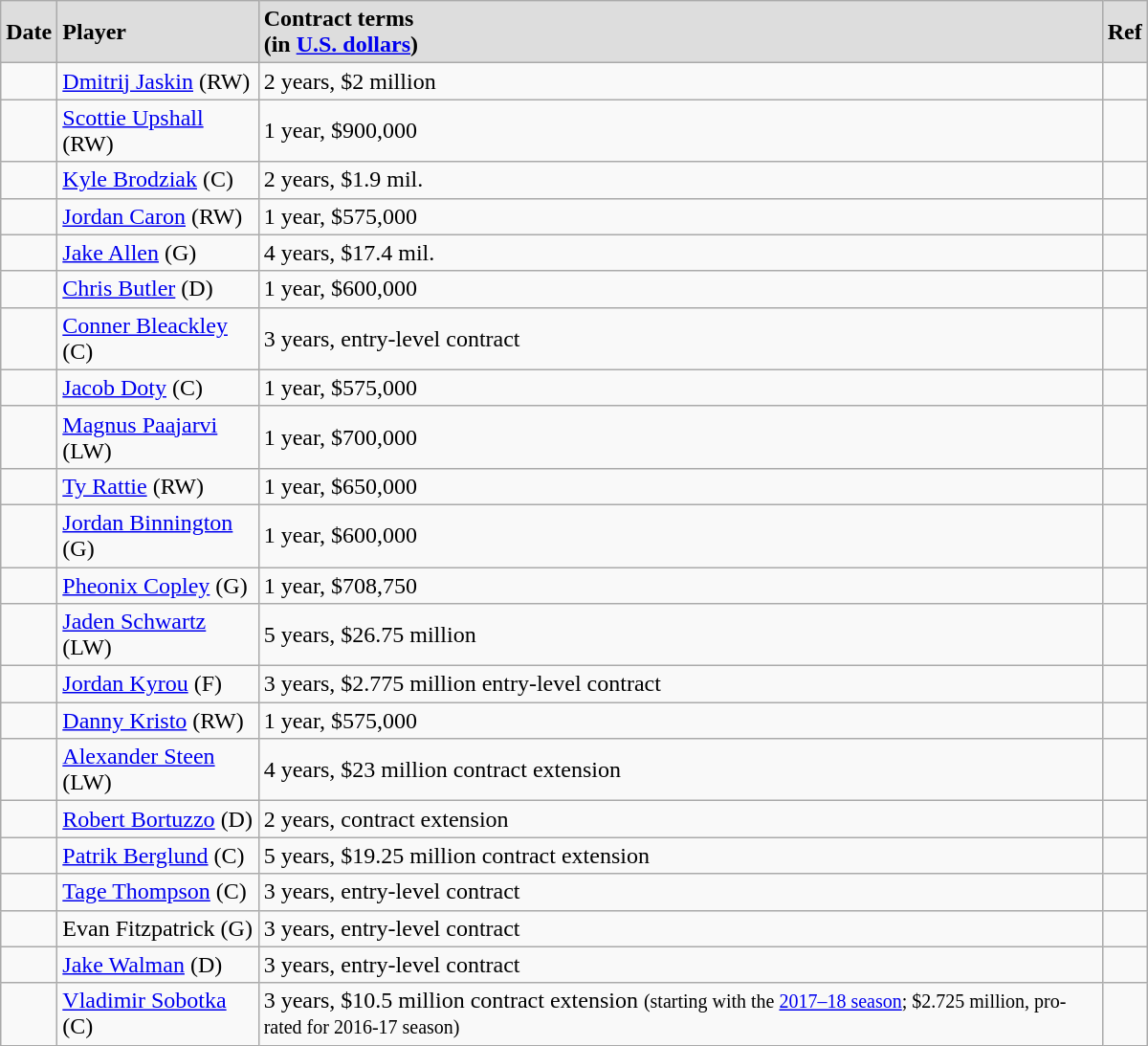<table class="wikitable" style="border-collapse: collapse; width: 50em; padding: 3;">
<tr style="background:#ddd;">
<td><strong>Date</strong></td>
<td><strong>Player</strong></td>
<td><strong>Contract terms</strong><br><strong>(in <a href='#'>U.S. dollars</a>)</strong></td>
<td><strong>Ref</strong></td>
</tr>
<tr>
<td></td>
<td><a href='#'>Dmitrij Jaskin</a> (RW)</td>
<td>2 years, $2 million</td>
<td></td>
</tr>
<tr>
<td></td>
<td><a href='#'>Scottie Upshall</a> (RW)</td>
<td>1 year, $900,000</td>
<td></td>
</tr>
<tr>
<td></td>
<td><a href='#'>Kyle Brodziak</a> (C)</td>
<td>2 years, $1.9 mil.</td>
<td></td>
</tr>
<tr>
<td></td>
<td><a href='#'>Jordan Caron</a> (RW)</td>
<td>1 year, $575,000</td>
<td></td>
</tr>
<tr>
<td></td>
<td><a href='#'>Jake Allen</a> (G)</td>
<td>4 years, $17.4 mil.</td>
<td></td>
</tr>
<tr>
<td></td>
<td><a href='#'>Chris Butler</a> (D)</td>
<td>1 year, $600,000</td>
<td></td>
</tr>
<tr>
<td></td>
<td><a href='#'>Conner Bleackley</a> (C)</td>
<td>3 years, entry-level contract</td>
<td></td>
</tr>
<tr>
<td></td>
<td><a href='#'>Jacob Doty</a> (C)</td>
<td>1 year, $575,000</td>
<td></td>
</tr>
<tr>
<td></td>
<td><a href='#'>Magnus Paajarvi</a> (LW)</td>
<td>1 year, $700,000</td>
<td></td>
</tr>
<tr>
<td></td>
<td><a href='#'>Ty Rattie</a> (RW)</td>
<td>1 year, $650,000</td>
<td></td>
</tr>
<tr>
<td></td>
<td><a href='#'>Jordan Binnington</a> (G)</td>
<td>1 year, $600,000</td>
<td></td>
</tr>
<tr>
<td></td>
<td><a href='#'>Pheonix Copley</a> (G)</td>
<td>1 year, $708,750</td>
<td></td>
</tr>
<tr>
<td></td>
<td><a href='#'>Jaden Schwartz</a> (LW)</td>
<td>5 years, $26.75 million</td>
<td></td>
</tr>
<tr>
<td></td>
<td><a href='#'>Jordan Kyrou</a> (F)</td>
<td>3 years, $2.775 million entry-level contract</td>
<td></td>
</tr>
<tr>
<td></td>
<td><a href='#'>Danny Kristo</a> (RW)</td>
<td>1 year, $575,000</td>
<td></td>
</tr>
<tr>
<td></td>
<td><a href='#'>Alexander Steen</a> (LW)</td>
<td>4 years, $23 million contract extension</td>
<td></td>
</tr>
<tr>
<td></td>
<td><a href='#'>Robert Bortuzzo</a> (D)</td>
<td>2 years, contract extension</td>
<td></td>
</tr>
<tr>
<td></td>
<td><a href='#'>Patrik Berglund</a> (C)</td>
<td>5 years, $19.25 million contract extension</td>
<td></td>
</tr>
<tr>
<td></td>
<td><a href='#'>Tage Thompson</a> (C)</td>
<td>3 years, entry-level contract</td>
<td></td>
</tr>
<tr>
<td></td>
<td>Evan Fitzpatrick (G)</td>
<td>3 years, entry-level contract</td>
<td></td>
</tr>
<tr>
<td></td>
<td><a href='#'>Jake Walman</a> (D)</td>
<td>3 years, entry-level contract</td>
<td></td>
</tr>
<tr>
<td></td>
<td><a href='#'>Vladimir Sobotka</a> (C)</td>
<td>3 years, $10.5 million contract extension <small>(starting with the <a href='#'>2017–18 season</a>; $2.725 million, pro-rated for 2016-17 season)</small> </td>
<td></td>
</tr>
</table>
